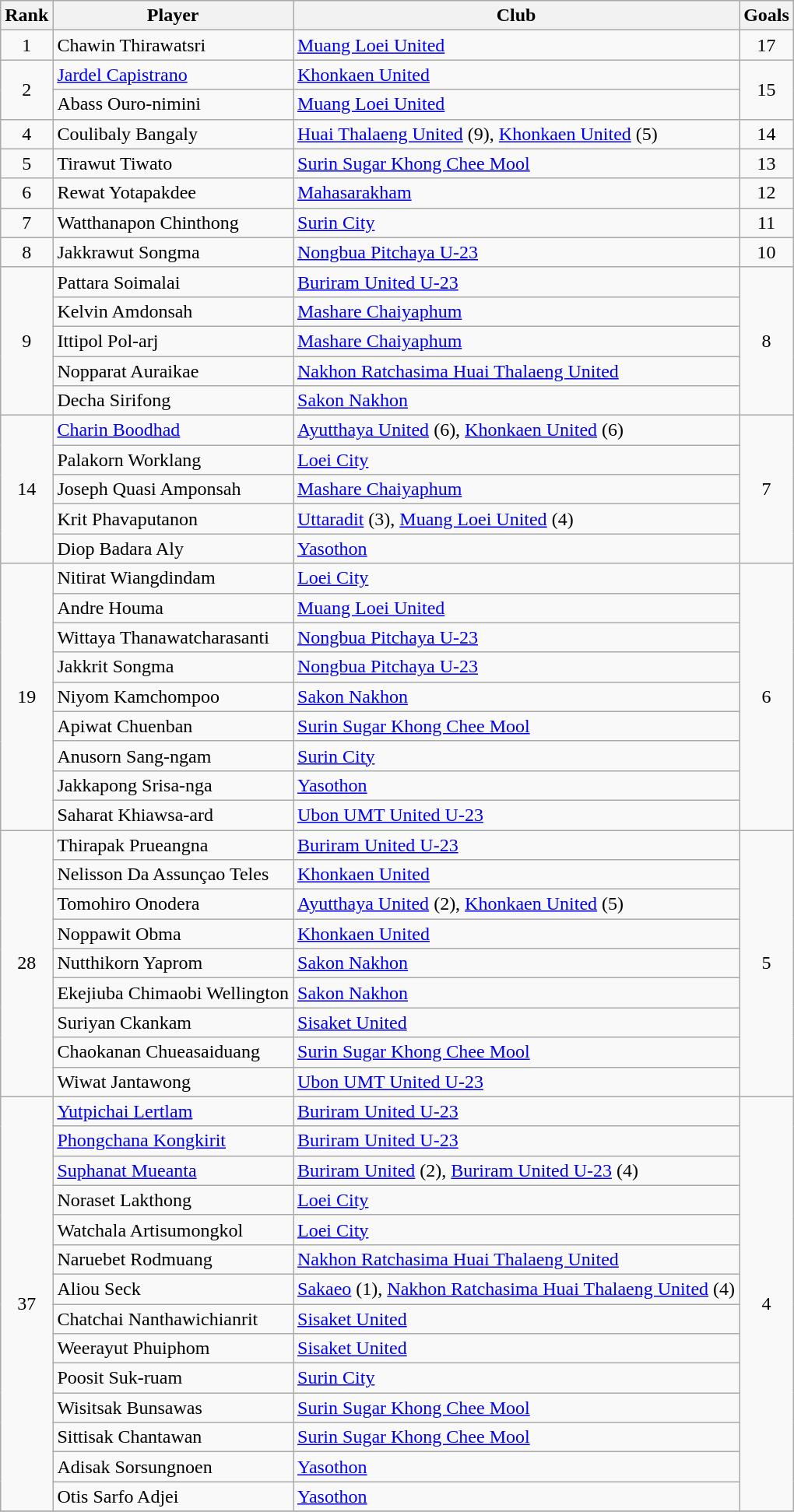<table class="wikitable" style="text-align:center">
<tr>
<th>Rank</th>
<th>Player</th>
<th>Club</th>
<th>Goals</th>
</tr>
<tr>
<td>1</td>
<td align="left"> Chawin Thirawatsri</td>
<td align="left"><a href='#'>Muang Loei United</a></td>
<td>17</td>
</tr>
<tr>
<td rowspan="2">2</td>
<td align="left"> <a href='#'>Jardel Capistrano</a></td>
<td align="left"><a href='#'>Khonkaen United</a></td>
<td rowspan="2">15</td>
</tr>
<tr>
<td align="left"> Abass Ouro-nimini</td>
<td align="left"><a href='#'>Muang Loei United</a></td>
</tr>
<tr>
<td>4</td>
<td align="left"> Coulibaly Bangaly</td>
<td align="left"><a href='#'>Huai Thalaeng United</a> (9), <a href='#'>Khonkaen United</a> (5)</td>
<td>14</td>
</tr>
<tr>
<td>5</td>
<td align="left"> Tirawut Tiwato</td>
<td align="left"><a href='#'>Surin Sugar Khong Chee Mool</a></td>
<td>13</td>
</tr>
<tr>
<td>6</td>
<td align="left"> Rewat Yotapakdee</td>
<td align="left"><a href='#'>Mahasarakham</a></td>
<td>12</td>
</tr>
<tr>
<td>7</td>
<td align="left"> Watthanapon Chinthong</td>
<td align="left"><a href='#'>Surin City</a></td>
<td>11</td>
</tr>
<tr>
<td>8</td>
<td align="left"> Jakkrawut Songma</td>
<td align="left"><a href='#'>Nongbua Pitchaya U-23</a></td>
<td>10</td>
</tr>
<tr>
<td rowspan="5">9</td>
<td align="left"> Pattara Soimalai</td>
<td align="left"><a href='#'>Buriram United U-23</a></td>
<td rowspan="5">8</td>
</tr>
<tr>
<td align="left"> Kelvin Amdonsah</td>
<td align="left"><a href='#'>Mashare Chaiyaphum</a></td>
</tr>
<tr>
<td align="left"> Ittipol Pol-arj</td>
<td align="left"><a href='#'>Mashare Chaiyaphum</a></td>
</tr>
<tr>
<td align="left"> Nopparat Auraikae</td>
<td align="left"><a href='#'>Nakhon Ratchasima Huai Thalaeng United</a></td>
</tr>
<tr>
<td align="left"> Decha Sirifong</td>
<td align="left"><a href='#'>Sakon Nakhon</a></td>
</tr>
<tr>
<td rowspan="5">14</td>
<td align="left"> <a href='#'>Charin Boodhad</a></td>
<td align="left"><a href='#'>Ayutthaya United</a> (6), <a href='#'>Khonkaen United</a> (6)</td>
<td rowspan="5">7</td>
</tr>
<tr>
<td align="left"> Palakorn Worklang</td>
<td align="left"><a href='#'>Loei City</a></td>
</tr>
<tr>
<td align="left"> Joseph Quasi Amponsah</td>
<td align="left"><a href='#'>Mashare Chaiyaphum</a></td>
</tr>
<tr>
<td align="left"> Krit Phavaputanon</td>
<td align="left"><a href='#'>Uttaradit</a> (3), <a href='#'>Muang Loei United</a> (4)</td>
</tr>
<tr>
<td align="left"> Diop Badara Aly</td>
<td align="left"><a href='#'>Yasothon</a></td>
</tr>
<tr>
<td rowspan="9">19</td>
<td align="left"> Nitirat Wiangdindam</td>
<td align="left"><a href='#'>Loei City</a></td>
<td rowspan="9">6</td>
</tr>
<tr>
<td align="left"> Andre Houma</td>
<td align="left"><a href='#'>Muang Loei United</a></td>
</tr>
<tr>
<td align="left"> Wittaya Thanawatcharasanti</td>
<td align="left"><a href='#'>Nongbua Pitchaya U-23</a></td>
</tr>
<tr>
<td align="left"> Jakkrit Songma</td>
<td align="left"><a href='#'>Nongbua Pitchaya U-23</a></td>
</tr>
<tr>
<td align="left"> Niyom Kamchompoo</td>
<td align="left"><a href='#'>Sakon Nakhon</a></td>
</tr>
<tr>
<td align="left"> Apiwat Chuenban</td>
<td align="left"><a href='#'>Surin Sugar Khong Chee Mool</a></td>
</tr>
<tr>
<td align="left"> Anusorn Sang-ngam</td>
<td align="left"><a href='#'>Surin City</a></td>
</tr>
<tr>
<td align="left"> Jakkapong Srisa-nga</td>
<td align="left"><a href='#'>Yasothon</a></td>
</tr>
<tr>
<td align="left"> Saharat Khiawsa-ard</td>
<td align="left"><a href='#'>Ubon UMT United U-23</a></td>
</tr>
<tr>
<td rowspan="9">28</td>
<td align="left"> Thirapak Prueangna</td>
<td align="left"><a href='#'>Buriram United U-23</a></td>
<td rowspan="9">5</td>
</tr>
<tr>
<td align="left"> Nelisson Da Assunçao Teles</td>
<td align="left"><a href='#'>Khonkaen United</a></td>
</tr>
<tr>
<td align="left"> Tomohiro Onodera</td>
<td align="left"><a href='#'>Ayutthaya United</a> (2), <a href='#'>Khonkaen United</a> (5)</td>
</tr>
<tr>
<td align="left"> Noppawit Obma</td>
<td align="left"><a href='#'>Khonkaen United</a></td>
</tr>
<tr>
<td align="left"> Nutthikorn Yaprom</td>
<td align="left"><a href='#'>Sakon Nakhon</a></td>
</tr>
<tr>
<td align="left"> Ekejiuba Chimaobi Wellington</td>
<td align="left"><a href='#'>Sakon Nakhon</a></td>
</tr>
<tr>
<td align="left"> Suriyan Ckankam</td>
<td align="left"><a href='#'>Sisaket United</a></td>
</tr>
<tr>
<td align="left"> Chaokanan Chueasaiduang</td>
<td align="left"><a href='#'>Surin Sugar Khong Chee Mool</a></td>
</tr>
<tr>
<td align="left"> Wiwat Jantawong</td>
<td align="left"><a href='#'>Ubon UMT United U-23</a></td>
</tr>
<tr>
<td rowspan="14">37</td>
<td align="left"> <a href='#'>Yutpichai Lertlam</a></td>
<td align="left"><a href='#'>Buriram United U-23</a></td>
<td rowspan="14">4</td>
</tr>
<tr>
<td align="left"> <a href='#'>Phongchana Kongkirit</a></td>
<td align="left"><a href='#'>Buriram United U-23</a></td>
</tr>
<tr>
<td align="left"> <a href='#'>Suphanat Mueanta</a></td>
<td align="left"><a href='#'>Buriram United</a> (2), <a href='#'>Buriram United U-23</a> (4)</td>
</tr>
<tr>
<td align="left"> Noraset Lakthong</td>
<td align="left"><a href='#'>Loei City</a></td>
</tr>
<tr>
<td align="left"> Watchala Artisumongkol</td>
<td align="left"><a href='#'>Loei City</a></td>
</tr>
<tr>
<td align="left"> Naruebet Rodmuang</td>
<td align="left"><a href='#'>Nakhon Ratchasima Huai Thalaeng United</a></td>
</tr>
<tr>
<td align="left"> Aliou Seck</td>
<td align="left"><a href='#'>Sakaeo</a> (1), <a href='#'>Nakhon Ratchasima Huai Thalaeng United</a> (4)</td>
</tr>
<tr>
<td align="left"> Chatchai Nanthawichianrit</td>
<td align="left"><a href='#'>Sisaket United</a></td>
</tr>
<tr>
<td align="left"> Weerayut Phuiphom</td>
<td align="left"><a href='#'>Sisaket United</a></td>
</tr>
<tr>
<td align="left"> Poosit Suk-ruam</td>
<td align="left"><a href='#'>Surin City</a></td>
</tr>
<tr>
<td align="left"> Wisitsak Bunsawas</td>
<td align="left"><a href='#'>Surin Sugar Khong Chee Mool</a></td>
</tr>
<tr>
<td align="left"> Sittisak Chantawan</td>
<td align="left"><a href='#'>Surin Sugar Khong Chee Mool</a></td>
</tr>
<tr>
<td align="left"> Adisak Sorsungnoen</td>
<td align="left"><a href='#'>Yasothon</a></td>
</tr>
<tr>
<td align="left"> Otis Sarfo Adjei</td>
<td align="left"><a href='#'>Yasothon</a></td>
</tr>
<tr>
</tr>
</table>
